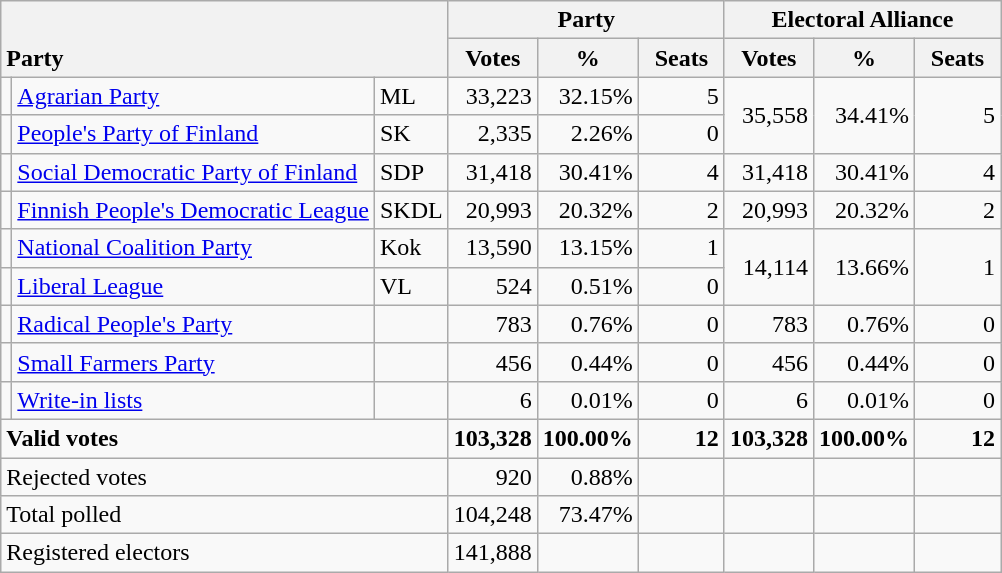<table class="wikitable" border="1" style="text-align:right;">
<tr>
<th style="text-align:left;" valign=bottom rowspan=2 colspan=3>Party</th>
<th colspan=3>Party</th>
<th colspan=3>Electoral Alliance</th>
</tr>
<tr>
<th align=center valign=bottom width="50">Votes</th>
<th align=center valign=bottom width="50">%</th>
<th align=center valign=bottom width="50">Seats</th>
<th align=center valign=bottom width="50">Votes</th>
<th align=center valign=bottom width="50">%</th>
<th align=center valign=bottom width="50">Seats</th>
</tr>
<tr>
<td></td>
<td align=left><a href='#'>Agrarian Party</a></td>
<td align=left>ML</td>
<td>33,223</td>
<td>32.15%</td>
<td>5</td>
<td rowspan=2>35,558</td>
<td rowspan=2>34.41%</td>
<td rowspan=2>5</td>
</tr>
<tr>
<td></td>
<td align=left><a href='#'>People's Party of Finland</a></td>
<td align=left>SK</td>
<td>2,335</td>
<td>2.26%</td>
<td>0</td>
</tr>
<tr>
<td></td>
<td align=left style="white-space: nowrap;"><a href='#'>Social Democratic Party of Finland</a></td>
<td align=left>SDP</td>
<td>31,418</td>
<td>30.41%</td>
<td>4</td>
<td>31,418</td>
<td>30.41%</td>
<td>4</td>
</tr>
<tr>
<td></td>
<td align=left><a href='#'>Finnish People's Democratic League</a></td>
<td align=left>SKDL</td>
<td>20,993</td>
<td>20.32%</td>
<td>2</td>
<td>20,993</td>
<td>20.32%</td>
<td>2</td>
</tr>
<tr>
<td></td>
<td align=left><a href='#'>National Coalition Party</a></td>
<td align=left>Kok</td>
<td>13,590</td>
<td>13.15%</td>
<td>1</td>
<td rowspan=2>14,114</td>
<td rowspan=2>13.66%</td>
<td rowspan=2>1</td>
</tr>
<tr>
<td></td>
<td align=left><a href='#'>Liberal League</a></td>
<td align=left>VL</td>
<td>524</td>
<td>0.51%</td>
<td>0</td>
</tr>
<tr>
<td></td>
<td align=left><a href='#'>Radical People's Party</a></td>
<td align=left></td>
<td>783</td>
<td>0.76%</td>
<td>0</td>
<td>783</td>
<td>0.76%</td>
<td>0</td>
</tr>
<tr>
<td></td>
<td align=left><a href='#'>Small Farmers Party</a></td>
<td align=left></td>
<td>456</td>
<td>0.44%</td>
<td>0</td>
<td>456</td>
<td>0.44%</td>
<td>0</td>
</tr>
<tr>
<td></td>
<td align=left><a href='#'>Write-in lists</a></td>
<td align=left></td>
<td>6</td>
<td>0.01%</td>
<td>0</td>
<td>6</td>
<td>0.01%</td>
<td>0</td>
</tr>
<tr style="font-weight:bold">
<td align=left colspan=3>Valid votes</td>
<td>103,328</td>
<td>100.00%</td>
<td>12</td>
<td>103,328</td>
<td>100.00%</td>
<td>12</td>
</tr>
<tr>
<td align=left colspan=3>Rejected votes</td>
<td>920</td>
<td>0.88%</td>
<td></td>
<td></td>
<td></td>
<td></td>
</tr>
<tr>
<td align=left colspan=3>Total polled</td>
<td>104,248</td>
<td>73.47%</td>
<td></td>
<td></td>
<td></td>
<td></td>
</tr>
<tr>
<td align=left colspan=3>Registered electors</td>
<td>141,888</td>
<td></td>
<td></td>
<td></td>
<td></td>
<td></td>
</tr>
</table>
